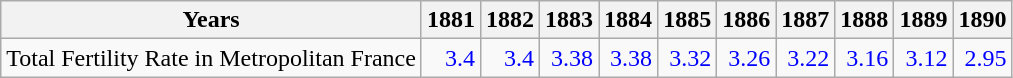<table class="wikitable " style="text-align:right">
<tr>
<th>Years</th>
<th>1881</th>
<th>1882</th>
<th>1883</th>
<th>1884</th>
<th>1885</th>
<th>1886</th>
<th>1887</th>
<th>1888</th>
<th>1889</th>
<th>1890</th>
</tr>
<tr>
<td style="text-align:left;">Total Fertility Rate in Metropolitan France</td>
<td style="text-align:right; color:blue;">3.4</td>
<td style="text-align:right; color:blue;">3.4</td>
<td style="text-align:right; color:blue;">3.38</td>
<td style="text-align:right; color:blue;">3.38</td>
<td style="text-align:right; color:blue;">3.32</td>
<td style="text-align:right; color:blue;">3.26</td>
<td style="text-align:right; color:blue;">3.22</td>
<td style="text-align:right; color:blue;">3.16</td>
<td style="text-align:right; color:blue;">3.12</td>
<td style="text-align:right; color:blue;">2.95</td>
</tr>
</table>
